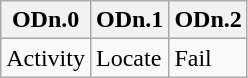<table class="wikitable">
<tr>
<th>ODn.0</th>
<th>ODn.1</th>
<th>ODn.2</th>
</tr>
<tr>
<td>Activity</td>
<td>Locate</td>
<td>Fail</td>
</tr>
</table>
